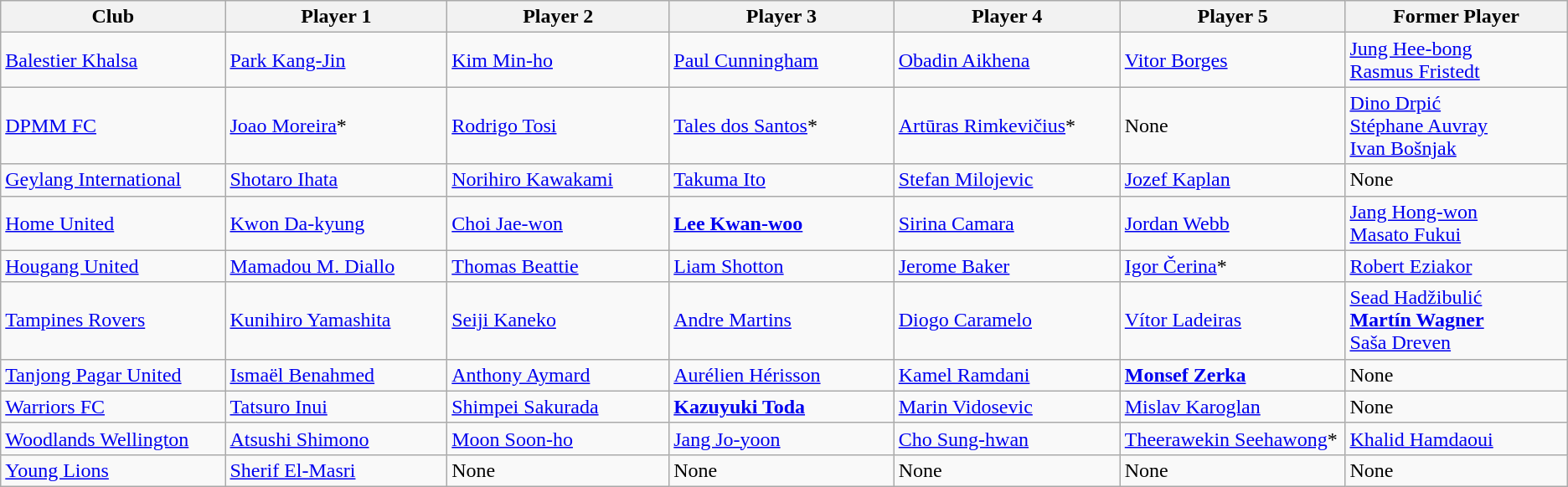<table class="wikitable">
<tr>
<th style="width:190px;">Club</th>
<th style="width:190px;">Player 1</th>
<th style="width:190px;">Player 2</th>
<th style="width:190px;">Player 3</th>
<th style="width:190px;">Player 4</th>
<th style="width:190px;">Player 5</th>
<th style="width:190px;">Former Player</th>
</tr>
<tr>
<td><a href='#'>Balestier Khalsa</a></td>
<td> <a href='#'>Park Kang-Jin</a></td>
<td> <a href='#'>Kim Min-ho</a></td>
<td> <a href='#'>Paul Cunningham</a></td>
<td> <a href='#'>Obadin Aikhena</a></td>
<td> <a href='#'>Vitor Borges</a></td>
<td> <a href='#'>Jung Hee-bong</a> <br>  <a href='#'>Rasmus Fristedt</a></td>
</tr>
<tr>
<td> <a href='#'>DPMM FC</a></td>
<td> <a href='#'>Joao Moreira</a>*</td>
<td> <a href='#'>Rodrigo Tosi</a></td>
<td> <a href='#'>Tales dos Santos</a>*</td>
<td> <a href='#'>Artūras Rimkevičius</a>*</td>
<td>None</td>
<td> <a href='#'>Dino Drpić</a> <br>  <a href='#'>Stéphane Auvray</a> <br>  <a href='#'>Ivan Bošnjak</a></td>
</tr>
<tr>
<td><a href='#'>Geylang International</a></td>
<td> <a href='#'>Shotaro Ihata</a></td>
<td> <a href='#'>Norihiro Kawakami</a></td>
<td> <a href='#'>Takuma Ito</a></td>
<td> <a href='#'>Stefan Milojevic</a></td>
<td> <a href='#'>Jozef Kaplan</a></td>
<td>None</td>
</tr>
<tr>
<td><a href='#'>Home United</a></td>
<td> <a href='#'>Kwon Da-kyung</a></td>
<td><strong></strong> <a href='#'>Choi Jae-won</a></td>
<td><strong> <a href='#'>Lee Kwan-woo</a></strong></td>
<td> <a href='#'>Sirina Camara</a></td>
<td> <a href='#'>Jordan Webb</a></td>
<td> <a href='#'>Jang Hong-won</a> <br>  <a href='#'>Masato Fukui</a></td>
</tr>
<tr>
<td><a href='#'>Hougang United</a></td>
<td> <a href='#'>Mamadou M. Diallo</a></td>
<td> <a href='#'>Thomas Beattie</a></td>
<td> <a href='#'>Liam Shotton</a></td>
<td> <a href='#'>Jerome Baker</a></td>
<td> <a href='#'>Igor Čerina</a>*</td>
<td> <a href='#'>Robert Eziakor</a></td>
</tr>
<tr>
<td><a href='#'>Tampines Rovers</a></td>
<td> <a href='#'>Kunihiro Yamashita</a></td>
<td> <a href='#'>Seiji Kaneko</a></td>
<td> <a href='#'>Andre Martins</a></td>
<td> <a href='#'>Diogo Caramelo</a></td>
<td> <a href='#'>Vítor Ladeiras</a></td>
<td> <a href='#'>Sead Hadžibulić</a> <br>  <strong><a href='#'>Martín Wagner</a></strong> <br>  <a href='#'>Saša Dreven</a></td>
</tr>
<tr>
<td><a href='#'>Tanjong Pagar United</a></td>
<td> <a href='#'>Ismaël Benahmed</a></td>
<td> <a href='#'>Anthony Aymard</a></td>
<td> <a href='#'>Aurélien Hérisson</a></td>
<td> <a href='#'>Kamel Ramdani</a></td>
<td> <strong><a href='#'>Monsef Zerka</a></strong></td>
<td>None</td>
</tr>
<tr>
<td><a href='#'>Warriors FC</a></td>
<td> <a href='#'>Tatsuro Inui</a></td>
<td> <a href='#'>Shimpei Sakurada</a></td>
<td> <strong><a href='#'>Kazuyuki Toda</a></strong></td>
<td> <a href='#'>Marin Vidosevic</a></td>
<td> <a href='#'>Mislav Karoglan</a></td>
<td>None</td>
</tr>
<tr>
<td><a href='#'>Woodlands Wellington</a></td>
<td> <a href='#'>Atsushi Shimono</a></td>
<td> <a href='#'>Moon Soon-ho</a></td>
<td> <a href='#'>Jang Jo-yoon</a></td>
<td> <a href='#'>Cho Sung-hwan</a></td>
<td> <a href='#'>Theerawekin Seehawong</a>*</td>
<td> <a href='#'>Khalid Hamdaoui</a></td>
</tr>
<tr>
<td> <a href='#'>Young Lions</a></td>
<td> <a href='#'>Sherif El-Masri</a></td>
<td>None</td>
<td>None</td>
<td>None</td>
<td>None</td>
<td>None</td>
</tr>
</table>
